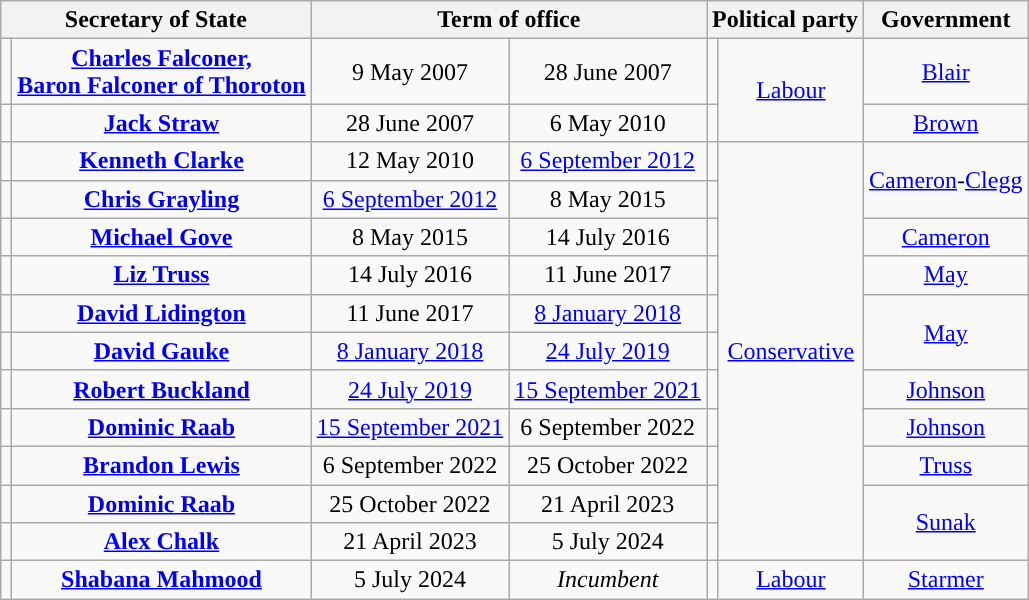<table class="wikitable" style="text-align:Center">
<tr>
<th colspan=2>Secretary of State</th>
<th colspan=2>Term of office</th>
<th colspan=2>Political party</th>
<th>Government</th>
</tr>
<tr style="height:1em">
<td></td>
<td><strong><a href='#'>Charles Falconer,<br> Baron Falconer of Thoroton</a></strong></td>
<td>9 May 2007</td>
<td>28 June 2007</td>
<td style="background-color:"></td>
<td rowspan="2"><a href='#'>Labour</a></td>
<td><a href='#'>Blair</a><br></td>
</tr>
<tr style="height:1em">
<td></td>
<td><strong><a href='#'>Jack Straw</a></strong><br></td>
<td>28 June 2007</td>
<td>6 May 2010</td>
<td style="background-color:"></td>
<td><a href='#'>Brown</a></td>
</tr>
<tr style="height:1em">
<td></td>
<td><strong><a href='#'>Kenneth Clarke</a></strong><br></td>
<td>12 May 2010</td>
<td><a href='#'>6 September 2012</a></td>
<td style="background-color:"></td>
<td rowspan="12"><a href='#'>Conservative</a></td>
<td rowspan=2><a href='#'>Cameron</a>-<a href='#'>Clegg</a><br></td>
</tr>
<tr style="height:1em">
<td></td>
<td><strong><a href='#'>Chris Grayling</a></strong><br></td>
<td><a href='#'>6 September 2012</a></td>
<td>8 May 2015</td>
<td style="background-color:"></td>
</tr>
<tr style="height:1em">
<td></td>
<td><strong><a href='#'>Michael Gove</a></strong><br></td>
<td>8 May 2015</td>
<td>14 July 2016</td>
<td style="background-color:"></td>
<td><a href='#'>Cameron</a><br></td>
</tr>
<tr style="height:1em">
<td></td>
<td><strong><a href='#'>Liz Truss</a></strong><br></td>
<td>14 July 2016</td>
<td>11 June 2017</td>
<td style="background-color:"></td>
<td><a href='#'>May</a><br></td>
</tr>
<tr style="height:1em">
<td></td>
<td><strong><a href='#'>David Lidington</a></strong><br></td>
<td>11 June 2017</td>
<td><a href='#'>8 January 2018</a></td>
<td style="background-color:"></td>
<td rowspan=2><a href='#'>May</a><br></td>
</tr>
<tr style="height:1em">
<td></td>
<td><strong><a href='#'>David Gauke</a></strong><br></td>
<td><a href='#'>8 January 2018</a></td>
<td><a href='#'>24 July 2019</a></td>
<td style="background-color:"></td>
</tr>
<tr>
<td rowspan=2></td>
<td rowspan=2><strong><a href='#'>Robert Buckland</a></strong><br></td>
<td rowspan=2><a href='#'>24 July 2019</a></td>
<td rowspan=2><a href='#'>15 September 2021</a></td>
<td rowspan=2 style="background-color:"></td>
<td><a href='#'>Johnson</a><br></td>
</tr>
<tr>
<td rowspan=2><a href='#'>Johnson</a><br></td>
</tr>
<tr style="height:1em">
<td></td>
<td><strong><a href='#'>Dominic Raab</a></strong><br></td>
<td><a href='#'>15 September 2021</a></td>
<td>6 September 2022</td>
<td style="background-color:"></td>
</tr>
<tr style="height:1em">
<td></td>
<td><strong><a href='#'>Brandon Lewis</a></strong><br></td>
<td>6 September 2022</td>
<td>25 October 2022</td>
<td style="background-color:"></td>
<td><a href='#'>Truss</a></td>
</tr>
<tr style="height:1em">
<td></td>
<td><strong><a href='#'>Dominic Raab</a></strong><br></td>
<td>25 October 2022</td>
<td>21 April 2023</td>
<td style="background-color:"></td>
<td rowspan="2"><a href='#'>Sunak</a></td>
</tr>
<tr style=height:1em">
<td></td>
<td><strong><a href='#'>Alex Chalk</a></strong><br></td>
<td>21 April 2023</td>
<td>5 July 2024</td>
<td style="background-color:"></td>
</tr>
<tr style=height:1em">
<td></td>
<td><strong><a href='#'>Shabana Mahmood</a></strong><br></td>
<td>5 July 2024</td>
<td><em>Incumbent</em></td>
<td style="background-color:"></td>
<td rowspan="1"><a href='#'>Labour</a></td>
<td><a href='#'>Starmer</a></td>
</tr>
</table>
